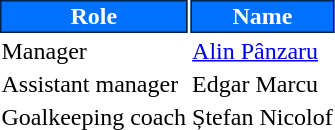<table class="toccolours">
<tr>
<th style="background:#0070FF;color:#FFFFFF;border:1px solid #002147;">Role</th>
<th style="background:#0070FF;color:#FFFFFF;border:1px solid #002147;">Name</th>
</tr>
<tr>
<td>Manager</td>
<td> <a href='#'>Alin Pânzaru</a></td>
</tr>
<tr>
<td>Assistant manager</td>
<td> Edgar Marcu</td>
</tr>
<tr>
<td>Goalkeeping coach</td>
<td> Ștefan Nicolof</td>
</tr>
</table>
